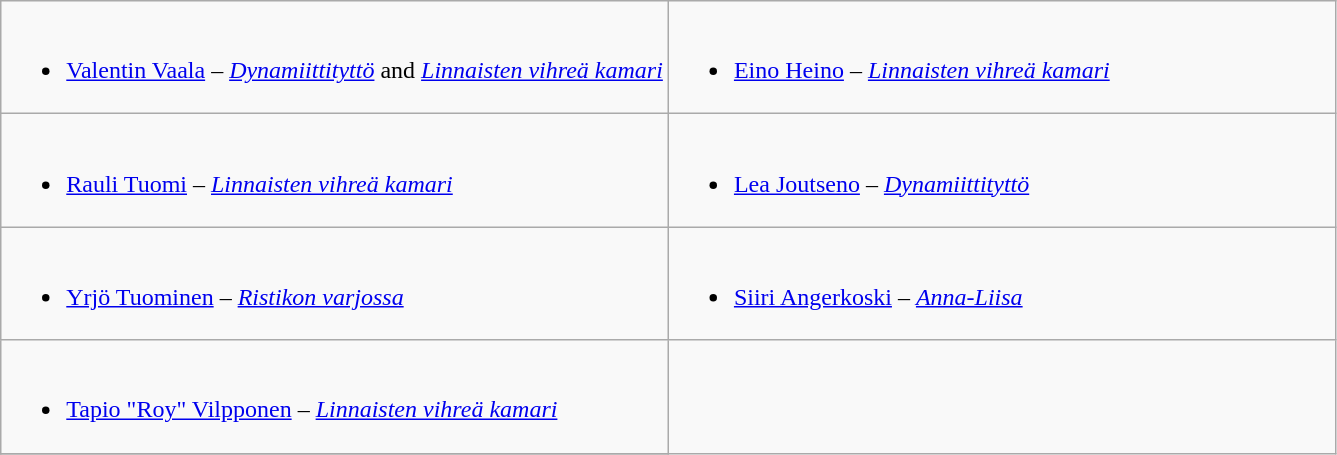<table class=wikitable>
<tr>
<td valign="top"  width="50%"><br><ul><li><a href='#'>Valentin Vaala</a>  – <em><a href='#'>Dynamiittityttö</a></em> and <em><a href='#'>Linnaisten vihreä kamari</a></em></li></ul></td>
<td valign="top"  width="50%"><br><ul><li><a href='#'>Eino Heino</a> – <em><a href='#'>Linnaisten vihreä kamari</a></em></li></ul></td>
</tr>
<tr>
<td valign="top"><br><ul><li><a href='#'>Rauli Tuomi</a> – <em><a href='#'>Linnaisten vihreä kamari</a></em></li></ul></td>
<td valign="top"><br><ul><li><a href='#'>Lea Joutseno</a> – <em><a href='#'>Dynamiittityttö</a></em></li></ul></td>
</tr>
<tr>
<td valign="top"><br><ul><li><a href='#'>Yrjö Tuominen</a> – <em><a href='#'>Ristikon varjossa</a></em></li></ul></td>
<td valign="top"><br><ul><li><a href='#'>Siiri Angerkoski</a> – <em><a href='#'>Anna-Liisa</a></em></li></ul></td>
</tr>
<tr>
<td valign="top"><br><ul><li><a href='#'>Tapio "Roy" Vilpponen</a> – <em><a href='#'>Linnaisten vihreä kamari</a></em></li></ul></td>
</tr>
<tr>
</tr>
</table>
